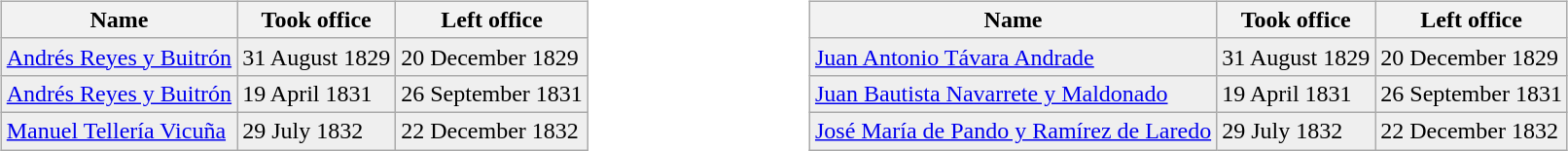<table width=100% style="cellpadding:0.5em;">
<tr>
<td><br><table class="wikitable">
<tr>
<th>Name</th>
<th>Took office</th>
<th>Left office</th>
</tr>
<tr bgcolor="efefef">
<td><a href='#'>Andrés Reyes y Buitrón</a></td>
<td>31 August 1829</td>
<td>20 December 1829</td>
</tr>
<tr bgcolor="efefef">
<td><a href='#'>Andrés Reyes y Buitrón</a></td>
<td>19 April 1831</td>
<td>26 September 1831</td>
</tr>
<tr bgcolor="efefef">
<td><a href='#'>Manuel Tellería Vicuña</a></td>
<td>29 July 1832</td>
<td>22 December 1832</td>
</tr>
</table>
</td>
<td><br><table class="wikitable">
<tr>
<th>Name</th>
<th>Took office</th>
<th>Left office</th>
</tr>
<tr bgcolor="efefef">
<td><a href='#'>Juan Antonio Távara Andrade</a></td>
<td>31 August 1829</td>
<td>20 December 1829</td>
</tr>
<tr bgcolor="efefef">
<td><a href='#'>Juan Bautista Navarrete y Maldonado</a></td>
<td>19 April 1831</td>
<td>26 September 1831</td>
</tr>
<tr bgcolor="efefef">
<td><a href='#'>José María de Pando y Ramírez de Laredo</a></td>
<td>29 July 1832</td>
<td>22 December 1832</td>
</tr>
</table>
</td>
</tr>
</table>
